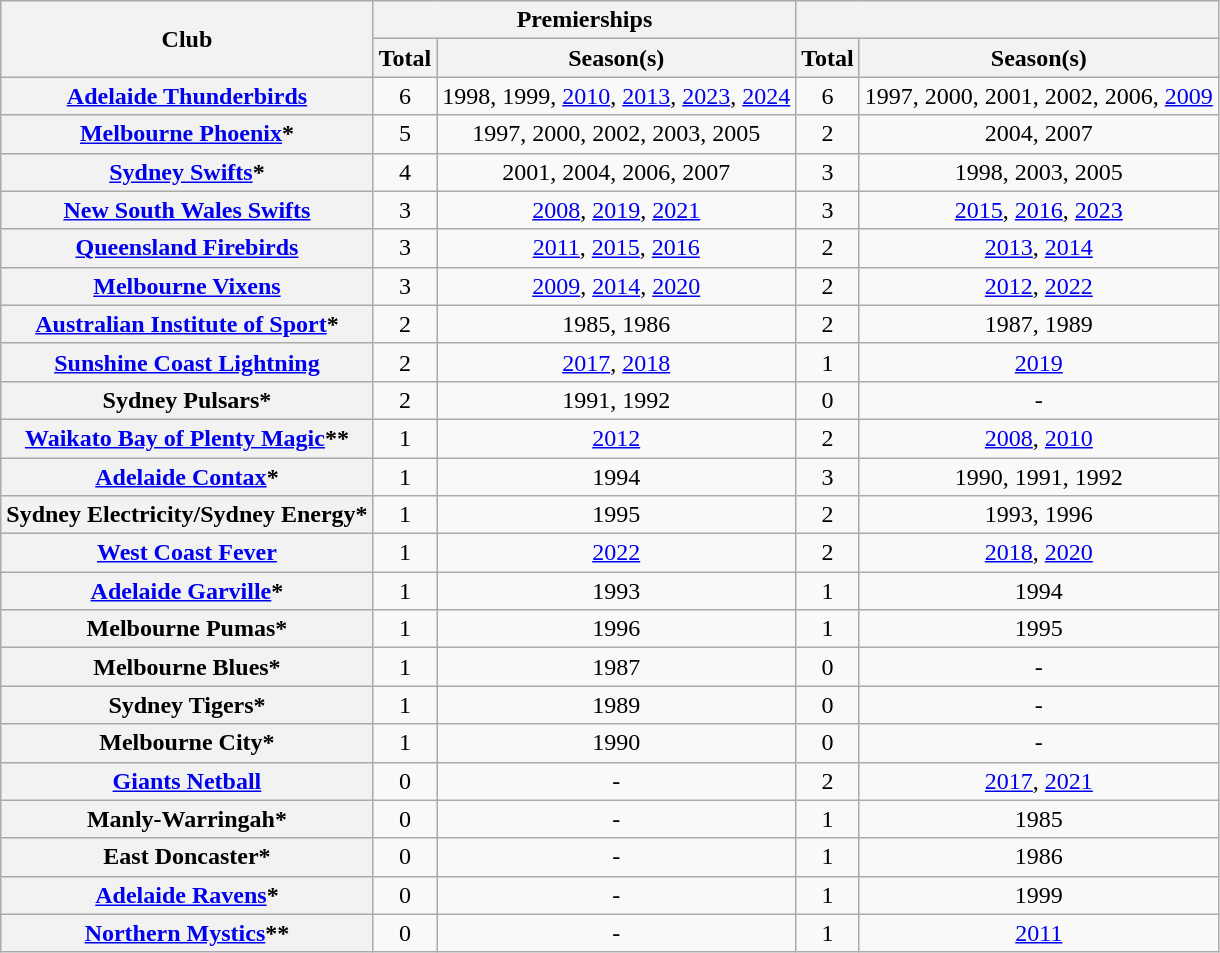<table class="wikitable sortable" style="text-align:center">
<tr>
<th scope="col" rowspan="2">Club</th>
<th scope="col" colspan="2">Premierships</th>
<th scope="col" colspan="2"></th>
</tr>
<tr>
<th scope="col">Total</th>
<th scope="col" class="unsortable">Season(s)</th>
<th scope="col">Total</th>
<th scope="col" class="unsortable">Season(s)</th>
</tr>
<tr>
<th scope="row" align="left"><a href='#'>Adelaide Thunderbirds</a></th>
<td>6</td>
<td align="left">1998, 1999, <a href='#'>2010</a>, <a href='#'>2013</a>, <a href='#'>2023</a>, <a href='#'>2024</a></td>
<td>6</td>
<td align="left">1997, 2000, 2001, 2002, 2006, <a href='#'>2009</a></td>
</tr>
<tr>
<th scope="row" align="left"><a href='#'>Melbourne Phoenix</a>*</th>
<td>5</td>
<td>1997, 2000, 2002, 2003, 2005</td>
<td>2</td>
<td>2004, 2007</td>
</tr>
<tr>
<th scope="row" align="left"><a href='#'>Sydney Swifts</a>*</th>
<td>4</td>
<td>2001, 2004, 2006, 2007</td>
<td>3</td>
<td>1998, 2003, 2005</td>
</tr>
<tr>
<th scope="row" align="left"><a href='#'>New South Wales Swifts</a></th>
<td>3</td>
<td><a href='#'>2008</a>, <a href='#'>2019</a>, <a href='#'>2021</a></td>
<td>3</td>
<td><a href='#'>2015</a>, <a href='#'>2016</a>, <a href='#'>2023</a></td>
</tr>
<tr>
<th scope="row" align="left"><a href='#'>Queensland Firebirds</a></th>
<td>3</td>
<td><a href='#'>2011</a>, <a href='#'>2015</a>, <a href='#'>2016</a></td>
<td>2</td>
<td><a href='#'>2013</a>, <a href='#'>2014</a></td>
</tr>
<tr>
<th scope="row" align="left"><a href='#'>Melbourne Vixens</a></th>
<td>3</td>
<td><a href='#'>2009</a>, <a href='#'>2014</a>, <a href='#'>2020</a></td>
<td>2</td>
<td><a href='#'>2012</a>, <a href='#'>2022</a></td>
</tr>
<tr>
<th scope="row" align="left"><a href='#'>Australian Institute of Sport</a>*<em></em></th>
<td>2</td>
<td>1985, 1986</td>
<td>2</td>
<td>1987, 1989</td>
</tr>
<tr>
<th scope="row" align="left"><a href='#'>Sunshine Coast Lightning</a></th>
<td>2</td>
<td><a href='#'>2017</a>, <a href='#'>2018</a></td>
<td>1</td>
<td><a href='#'>2019</a></td>
</tr>
<tr>
<th scope="row" align="left">Sydney Pulsars*</th>
<td>2</td>
<td>1991, 1992</td>
<td>0</td>
<td>-</td>
</tr>
<tr>
<th scope="row" align="left"><a href='#'>Waikato Bay of Plenty Magic</a>**</th>
<td>1</td>
<td><a href='#'>2012</a></td>
<td>2</td>
<td><a href='#'>2008</a>, <a href='#'>2010</a></td>
</tr>
<tr>
<th scope="row" align="left"><a href='#'>Adelaide Contax</a>*</th>
<td>1</td>
<td>1994</td>
<td>3</td>
<td>1990, 1991, 1992</td>
</tr>
<tr>
<th scope="row" align="left">Sydney Electricity/Sydney Energy*<em></em></th>
<td>1</td>
<td>1995</td>
<td>2</td>
<td>1993, 1996</td>
</tr>
<tr>
<th scope="row" align="left"><a href='#'>West Coast Fever</a></th>
<td>1</td>
<td><a href='#'>2022</a></td>
<td>2</td>
<td><a href='#'>2018</a>, <a href='#'>2020</a></td>
</tr>
<tr>
<th scope="row" align="left"><a href='#'>Adelaide Garville</a>*</th>
<td>1</td>
<td>1993</td>
<td>1</td>
<td>1994</td>
</tr>
<tr>
<th scope="row" align="left">Melbourne Pumas*</th>
<td>1</td>
<td>1996</td>
<td>1</td>
<td>1995</td>
</tr>
<tr>
<th scope="row" align="left">Melbourne Blues*</th>
<td>1</td>
<td>1987</td>
<td>0</td>
<td>-</td>
</tr>
<tr>
<th scope="row" align="left">Sydney Tigers*</th>
<td>1</td>
<td>1989</td>
<td>0</td>
<td>-</td>
</tr>
<tr>
<th scope="row" align="left">Melbourne City*</th>
<td>1</td>
<td>1990</td>
<td>0</td>
<td>-</td>
</tr>
<tr>
<th scope="row" align="left"><a href='#'>Giants Netball</a></th>
<td>0</td>
<td>-</td>
<td>2</td>
<td><a href='#'>2017</a>, <a href='#'>2021</a></td>
</tr>
<tr>
<th scope="row" align="left">Manly-Warringah*</th>
<td>0</td>
<td>-</td>
<td>1</td>
<td>1985</td>
</tr>
<tr>
<th scope="row" align="left">East Doncaster*</th>
<td>0</td>
<td>-</td>
<td>1</td>
<td>1986</td>
</tr>
<tr>
<th scope="row" align="left"><a href='#'>Adelaide Ravens</a>*</th>
<td>0</td>
<td>-</td>
<td>1</td>
<td>1999</td>
</tr>
<tr>
<th scope="row" align="left"><a href='#'>Northern Mystics</a>**</th>
<td>0</td>
<td>-</td>
<td>1</td>
<td><a href='#'>2011</a></td>
</tr>
</table>
